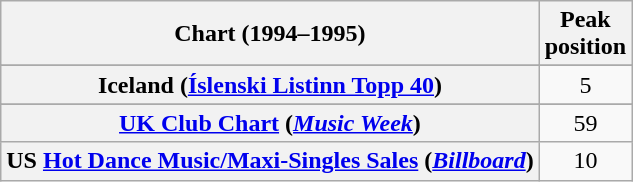<table class="wikitable sortable plainrowheaders" style="text-align:center">
<tr>
<th>Chart (1994–1995)</th>
<th>Peak<br>position</th>
</tr>
<tr>
</tr>
<tr>
<th scope="row">Iceland (<a href='#'>Íslenski Listinn Topp 40</a>)</th>
<td>5</td>
</tr>
<tr>
</tr>
<tr>
</tr>
<tr>
<th scope="row"><a href='#'>UK Club Chart</a> (<em><a href='#'>Music Week</a></em>)</th>
<td>59</td>
</tr>
<tr>
<th scope="row">US <a href='#'>Hot Dance Music/Maxi-Singles Sales</a> (<em><a href='#'>Billboard</a></em>)</th>
<td>10</td>
</tr>
</table>
